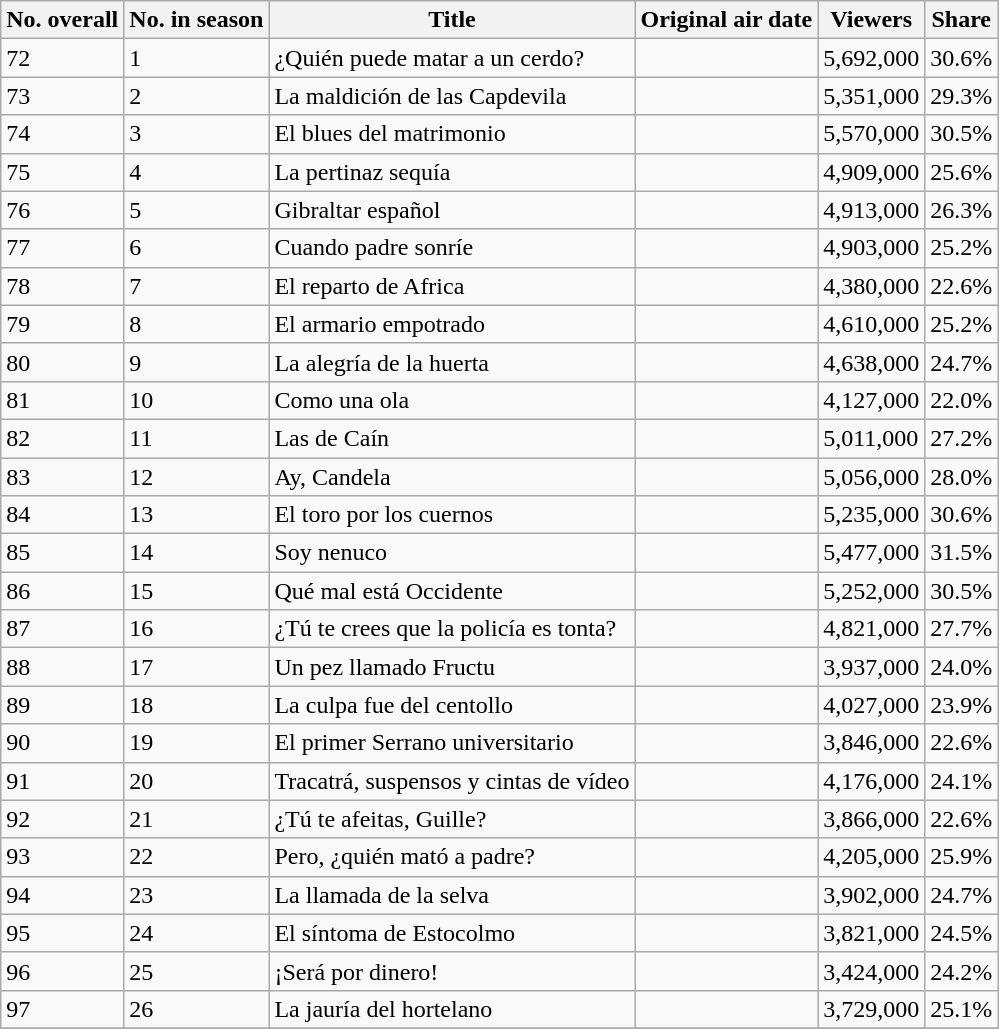<table class="wikitable">
<tr>
<th>No. overall</th>
<th>No. in season</th>
<th>Title</th>
<th>Original air date</th>
<th>Viewers</th>
<th>Share</th>
</tr>
<tr ---->
<td>72</td>
<td>1</td>
<td>¿Quién puede matar a un cerdo?</td>
<td></td>
<td>5,692,000</td>
<td>30.6%</td>
</tr>
<tr ---->
<td>73</td>
<td>2</td>
<td>La maldición de las Capdevila</td>
<td></td>
<td>5,351,000</td>
<td>29.3%</td>
</tr>
<tr ---->
<td>74</td>
<td>3</td>
<td>El blues del matrimonio</td>
<td></td>
<td>5,570,000</td>
<td>30.5%</td>
</tr>
<tr ---->
<td>75</td>
<td>4</td>
<td>La pertinaz sequía</td>
<td></td>
<td>4,909,000</td>
<td>25.6%</td>
</tr>
<tr ---->
<td>76</td>
<td>5</td>
<td>Gibraltar español</td>
<td></td>
<td>4,913,000</td>
<td>26.3%</td>
</tr>
<tr ---->
<td>77</td>
<td>6</td>
<td>Cuando padre sonríe</td>
<td></td>
<td>4,903,000</td>
<td>25.2%</td>
</tr>
<tr ---->
<td>78</td>
<td>7</td>
<td>El reparto de Africa</td>
<td></td>
<td>4,380,000</td>
<td>22.6%</td>
</tr>
<tr ---->
<td>79</td>
<td>8</td>
<td>El armario empotrado</td>
<td></td>
<td>4,610,000</td>
<td>25.2%</td>
</tr>
<tr ---->
<td>80</td>
<td>9</td>
<td>La alegría de la huerta</td>
<td></td>
<td>4,638,000</td>
<td>24.7%</td>
</tr>
<tr ---->
<td>81</td>
<td>10</td>
<td>Como una ola</td>
<td></td>
<td>4,127,000</td>
<td>22.0%</td>
</tr>
<tr ---->
<td>82</td>
<td>11</td>
<td>Las de Caín</td>
<td></td>
<td>5,011,000</td>
<td>27.2%</td>
</tr>
<tr ---->
<td>83</td>
<td>12</td>
<td>Ay, Candela</td>
<td></td>
<td>5,056,000</td>
<td>28.0%</td>
</tr>
<tr ---->
<td>84</td>
<td>13</td>
<td>El toro por los cuernos</td>
<td></td>
<td>5,235,000</td>
<td>30.6%</td>
</tr>
<tr ---->
<td>85</td>
<td>14</td>
<td>Soy nenuco</td>
<td></td>
<td>5,477,000</td>
<td>31.5%</td>
</tr>
<tr ---->
<td>86</td>
<td>15</td>
<td>Qué mal está Occidente</td>
<td></td>
<td>5,252,000</td>
<td>30.5%</td>
</tr>
<tr ---->
<td>87</td>
<td>16</td>
<td>¿Tú te crees que la policía es tonta?</td>
<td></td>
<td>4,821,000</td>
<td>27.7%</td>
</tr>
<tr ---->
<td>88</td>
<td>17</td>
<td>Un pez llamado Fructu</td>
<td></td>
<td>3,937,000</td>
<td>24.0%</td>
</tr>
<tr ---->
<td>89</td>
<td>18</td>
<td>La culpa fue del centollo</td>
<td></td>
<td>4,027,000</td>
<td>23.9%</td>
</tr>
<tr ---->
<td>90</td>
<td>19</td>
<td>El primer Serrano universitario</td>
<td></td>
<td>3,846,000</td>
<td>22.6%</td>
</tr>
<tr ---->
<td>91</td>
<td>20</td>
<td>Tracatrá, suspensos y cintas de vídeo</td>
<td></td>
<td>4,176,000</td>
<td>24.1%</td>
</tr>
<tr ---->
<td>92</td>
<td>21</td>
<td>¿Tú te afeitas, Guille?</td>
<td></td>
<td>3,866,000</td>
<td>22.6%</td>
</tr>
<tr ---->
<td>93</td>
<td>22</td>
<td>Pero, ¿quién mató a padre?</td>
<td></td>
<td>4,205,000</td>
<td>25.9%</td>
</tr>
<tr ---->
<td>94</td>
<td>23</td>
<td>La llamada de la selva</td>
<td></td>
<td>3,902,000</td>
<td>24.7%</td>
</tr>
<tr ---->
<td>95</td>
<td>24</td>
<td>El síntoma de Estocolmo</td>
<td></td>
<td>3,821,000</td>
<td>24.5%</td>
</tr>
<tr ---->
<td>96</td>
<td>25</td>
<td>¡Será por dinero!</td>
<td></td>
<td>3,424,000</td>
<td>24.2%</td>
</tr>
<tr ---->
<td>97</td>
<td>26</td>
<td>La jauría del hortelano</td>
<td></td>
<td>3,729,000</td>
<td>25.1%</td>
</tr>
<tr>
</tr>
</table>
